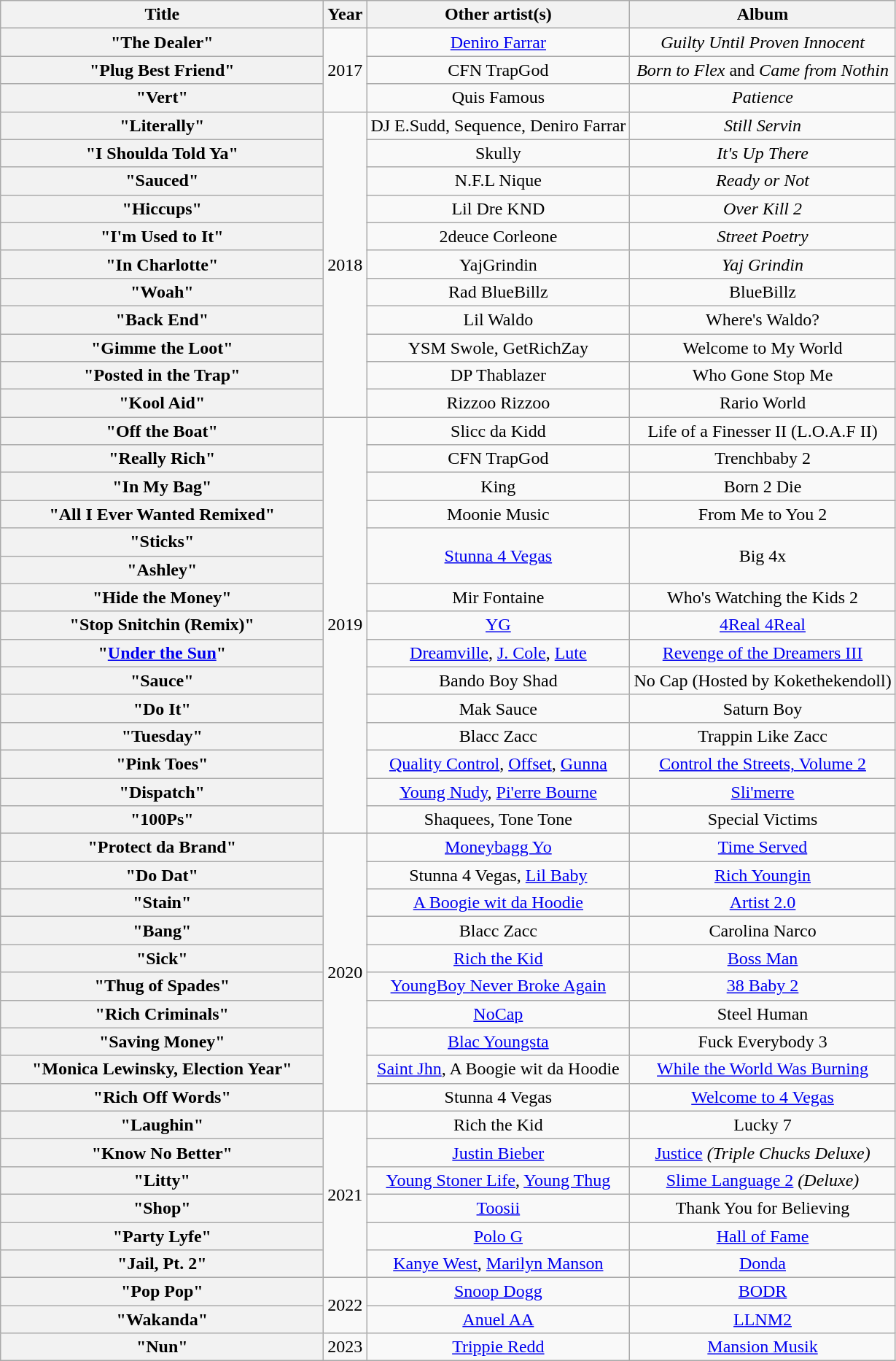<table class="wikitable plainrowheaders" style="text-align:center;">
<tr>
<th scope="col" style="width:18em;">Title</th>
<th scope="col">Year</th>
<th scope="col">Other artist(s)</th>
<th scope="col">Album</th>
</tr>
<tr>
<th scope="row">"The Dealer"</th>
<td rowspan="3">2017</td>
<td><a href='#'>Deniro Farrar</a></td>
<td><em>Guilty Until Proven Innocent</em></td>
</tr>
<tr>
<th scope="row">"Plug Best Friend"</th>
<td>CFN TrapGod</td>
<td><em>Born to Flex</em> and <em>Came from Nothin</em></td>
</tr>
<tr>
<th scope="row">"Vert"</th>
<td>Quis Famous</td>
<td><em>Patience</em></td>
</tr>
<tr>
<th scope="row">"Literally"</th>
<td rowspan="11">2018</td>
<td>DJ E.Sudd, Sequence, Deniro Farrar</td>
<td><em>Still Servin</em></td>
</tr>
<tr>
<th scope="row">"I Shoulda Told Ya"</th>
<td>Skully</td>
<td><em>It's Up There</em></td>
</tr>
<tr>
<th scope="row">"Sauced"</th>
<td>N.F.L Nique</td>
<td><em>Ready or Not</em></td>
</tr>
<tr>
<th scope="row">"Hiccups"</th>
<td>Lil Dre KND</td>
<td><em>Over Kill 2</em></td>
</tr>
<tr>
<th scope="row">"I'm Used to It"</th>
<td>2deuce Corleone</td>
<td><em>Street Poetry</em></td>
</tr>
<tr>
<th scope="row">"In Charlotte"</th>
<td>YajGrindin</td>
<td><em>Yaj Grindin<strong></td>
</tr>
<tr>
<th scope="row">"Woah"</th>
<td>Rad BlueBillz</td>
<td></em>BlueBillz<em></td>
</tr>
<tr>
<th scope="row">"Back End"</th>
<td>Lil Waldo</td>
<td></em>Where's Waldo?<em></td>
</tr>
<tr>
<th scope="row">"Gimme the Loot"</th>
<td>YSM Swole, GetRichZay</td>
<td></em>Welcome to My World<em></td>
</tr>
<tr>
<th scope="row">"Posted in the Trap"</th>
<td>DP Thablazer</td>
<td></em>Who Gone Stop Me<em></td>
</tr>
<tr>
<th scope="row">"Kool Aid"</th>
<td>Rizzoo Rizzoo</td>
<td></em>Rario World<em></td>
</tr>
<tr>
<th scope="row">"Off the Boat"</th>
<td rowspan="15">2019</td>
<td>Slicc da Kidd</td>
<td></em>Life of a Finesser II (L.O.A.F II)<em></td>
</tr>
<tr>
<th scope="row">"Really Rich"</th>
<td>CFN TrapGod</td>
<td></em>Trenchbaby 2<em></td>
</tr>
<tr>
<th scope="row">"In My Bag"</th>
<td>King</td>
<td></em>Born 2 Die<em></td>
</tr>
<tr>
<th scope="row">"All I Ever Wanted Remixed"</th>
<td>Moonie Music</td>
<td></em>From Me to You 2<em></td>
</tr>
<tr>
<th scope="row">"Sticks"</th>
<td rowspan="2"><a href='#'>Stunna 4 Vegas</a></td>
<td rowspan="2"></em>Big 4x<em></td>
</tr>
<tr>
<th scope="row">"Ashley"</th>
</tr>
<tr>
<th scope="row">"Hide the Money"</th>
<td>Mir Fontaine</td>
<td></em>Who's Watching the Kids 2<em></td>
</tr>
<tr>
<th scope="row">"Stop Snitchin (Remix)"</th>
<td><a href='#'>YG</a></td>
<td></em><a href='#'>4Real 4Real</a><em></td>
</tr>
<tr>
<th scope="row">"<a href='#'>Under the Sun</a>"</th>
<td><a href='#'>Dreamville</a>, <a href='#'>J. Cole</a>, <a href='#'>Lute</a></td>
<td></em><a href='#'>Revenge of the Dreamers III</a><em></td>
</tr>
<tr>
<th scope="row">"Sauce"</th>
<td>Bando Boy Shad</td>
<td></em>No Cap (Hosted by Kokethekendoll)<em></td>
</tr>
<tr>
<th scope="row">"Do It"</th>
<td>Mak Sauce</td>
<td></em>Saturn Boy<em></td>
</tr>
<tr>
<th scope="row">"Tuesday"</th>
<td>Blacc Zacc</td>
<td></em>Trappin Like Zacc<em></td>
</tr>
<tr>
<th scope="row">"Pink Toes"</th>
<td><a href='#'>Quality Control</a>, <a href='#'>Offset</a>, <a href='#'>Gunna</a></td>
<td></em><a href='#'>Control the Streets, Volume 2</a><em></td>
</tr>
<tr>
<th scope="row">"Dispatch"</th>
<td><a href='#'>Young Nudy</a>, <a href='#'>Pi'erre Bourne</a></td>
<td></em><a href='#'>Sli'merre</a><em></td>
</tr>
<tr>
<th scope="row">"100Ps"</th>
<td>Shaquees, Tone Tone</td>
<td></em>Special Victims<em></td>
</tr>
<tr>
<th scope="row">"Protect da Brand"</th>
<td rowspan="10">2020</td>
<td><a href='#'>Moneybagg Yo</a></td>
<td></em><a href='#'>Time Served</a><em></td>
</tr>
<tr>
<th scope="row">"Do Dat"</th>
<td>Stunna 4 Vegas, <a href='#'>Lil Baby</a></td>
<td></em><a href='#'>Rich Youngin</a><em></td>
</tr>
<tr>
<th scope="row">"Stain"</th>
<td><a href='#'>A Boogie wit da Hoodie</a></td>
<td></em><a href='#'>Artist 2.0</a><em></td>
</tr>
<tr>
<th scope="row">"Bang"</th>
<td>Blacc Zacc</td>
<td></em>Carolina Narco<em></td>
</tr>
<tr>
<th scope="row">"Sick"</th>
<td><a href='#'>Rich the Kid</a></td>
<td></em><a href='#'>Boss Man</a><em></td>
</tr>
<tr>
<th scope="row">"Thug of Spades"</th>
<td><a href='#'>YoungBoy Never Broke Again</a></td>
<td></em><a href='#'>38 Baby 2</a><em></td>
</tr>
<tr>
<th scope="row">"Rich Criminals"</th>
<td><a href='#'>NoCap</a></td>
<td></em>Steel Human<em></td>
</tr>
<tr>
<th scope="row">"Saving Money"</th>
<td><a href='#'>Blac Youngsta</a></td>
<td></em>Fuck Everybody 3<em></td>
</tr>
<tr>
<th scope="row">"Monica Lewinsky, Election Year"</th>
<td><a href='#'>Saint Jhn</a>, A Boogie wit da Hoodie</td>
<td></em><a href='#'>While the World Was Burning</a><em></td>
</tr>
<tr>
<th scope="row">"Rich Off Words"</th>
<td>Stunna 4 Vegas</td>
<td></em><a href='#'>Welcome to 4 Vegas</a><em></td>
</tr>
<tr>
<th scope="row">"Laughin"</th>
<td rowspan="6">2021</td>
<td>Rich the Kid</td>
<td></em>Lucky 7<em></td>
</tr>
<tr>
<th scope="row">"Know No Better"</th>
<td><a href='#'>Justin Bieber</a></td>
<td></em><a href='#'>Justice</a><em> (Triple Chucks Deluxe)</td>
</tr>
<tr>
<th scope="row">"Litty"</th>
<td><a href='#'>Young Stoner Life</a>, <a href='#'>Young Thug</a></td>
<td></em><a href='#'>Slime Language 2</a><em> (Deluxe)</td>
</tr>
<tr>
<th scope="row">"Shop"</th>
<td><a href='#'>Toosii</a></td>
<td></em>Thank You for Believing<em></td>
</tr>
<tr>
<th scope="row">"Party Lyfe"</th>
<td><a href='#'>Polo G</a></td>
<td></em><a href='#'>Hall of Fame</a><em></td>
</tr>
<tr>
<th scope="row">"Jail, Pt. 2"</th>
<td><a href='#'>Kanye West</a>, <a href='#'>Marilyn Manson</a></td>
<td></em><a href='#'>Donda</a><em></td>
</tr>
<tr>
<th scope="row">"Pop Pop"</th>
<td rowspan="2">2022</td>
<td><a href='#'>Snoop Dogg</a></td>
<td></em><a href='#'>BODR</a><em></td>
</tr>
<tr>
<th scope="row">"Wakanda"</th>
<td><a href='#'>Anuel AA</a></td>
<td></em><a href='#'>LLNM2</a><em></td>
</tr>
<tr>
<th scope="row">"Nun"</th>
<td>2023</td>
<td><a href='#'>Trippie Redd</a></td>
<td></em><a href='#'>Mansion Musik</a><em></td>
</tr>
</table>
